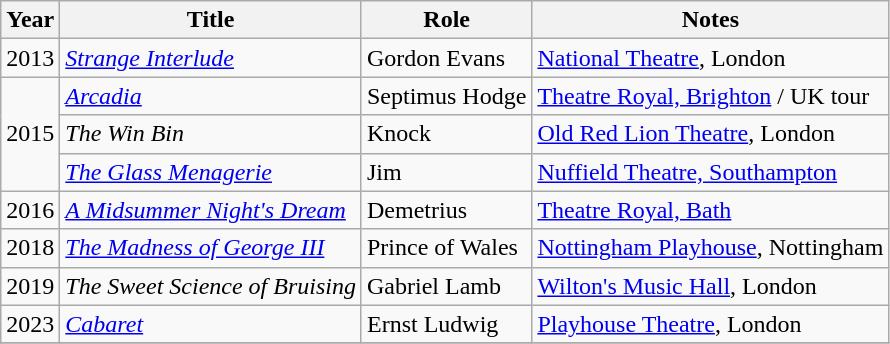<table class="wikitable sortable">
<tr>
<th>Year</th>
<th>Title</th>
<th>Role</th>
<th class="unsortable">Notes</th>
</tr>
<tr>
<td>2013</td>
<td><em><a href='#'>Strange Interlude</a></em></td>
<td>Gordon Evans</td>
<td><a href='#'>National Theatre</a>, London</td>
</tr>
<tr>
<td rowspan="3">2015</td>
<td><em><a href='#'>Arcadia</a></em></td>
<td>Septimus Hodge</td>
<td><a href='#'>Theatre Royal, Brighton</a> / UK tour</td>
</tr>
<tr>
<td><em>The Win Bin</em></td>
<td>Knock</td>
<td><a href='#'>Old Red Lion Theatre</a>, London</td>
</tr>
<tr>
<td><em><a href='#'>The Glass Menagerie</a></em></td>
<td>Jim</td>
<td><a href='#'>Nuffield Theatre, Southampton</a></td>
</tr>
<tr>
<td>2016</td>
<td><em><a href='#'>A Midsummer Night's Dream</a></em></td>
<td>Demetrius</td>
<td><a href='#'>Theatre Royal, Bath</a></td>
</tr>
<tr>
<td>2018</td>
<td><em><a href='#'>The Madness of George III</a></em></td>
<td>Prince of Wales</td>
<td><a href='#'>Nottingham Playhouse</a>, Nottingham</td>
</tr>
<tr>
<td>2019</td>
<td><em>The Sweet Science of Bruising</em></td>
<td>Gabriel Lamb</td>
<td><a href='#'>Wilton's Music Hall</a>, London</td>
</tr>
<tr>
<td>2023</td>
<td><em><a href='#'>Cabaret</a></em></td>
<td>Ernst Ludwig</td>
<td><a href='#'>Playhouse Theatre</a>, London</td>
</tr>
<tr>
</tr>
</table>
